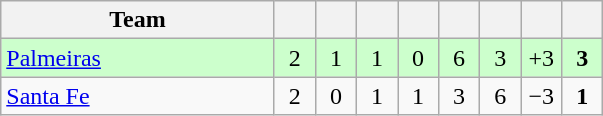<table class="wikitable" style="text-align: center;">
<tr>
<th width=175>Team</th>
<th width=20></th>
<th width=20></th>
<th width=20></th>
<th width=20></th>
<th width=20></th>
<th width=20></th>
<th width=20></th>
<th width=20></th>
</tr>
<tr bgcolor=#CCFFCC>
<td align=left> <a href='#'>Palmeiras</a></td>
<td>2</td>
<td>1</td>
<td>1</td>
<td>0</td>
<td>6</td>
<td>3</td>
<td>+3</td>
<td><strong>3</strong></td>
</tr>
<tr>
<td align=left> <a href='#'>Santa Fe</a></td>
<td>2</td>
<td>0</td>
<td>1</td>
<td>1</td>
<td>3</td>
<td>6</td>
<td>−3</td>
<td><strong>1</strong></td>
</tr>
</table>
